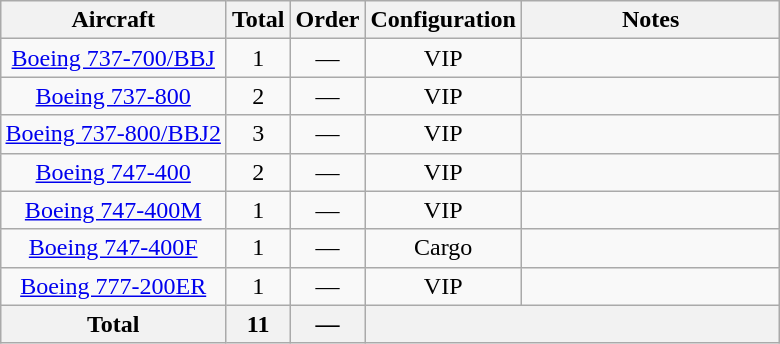<table class="wikitable" style="margin:1em auto;text-align:center">
<tr>
<th>Aircraft</th>
<th>Total</th>
<th>Order</th>
<th>Configuration</th>
<th style="width:165px;">Notes</th>
</tr>
<tr>
<td><a href='#'>Boeing 737-700/BBJ</a></td>
<td>1</td>
<td>—</td>
<td>VIP</td>
<td></td>
</tr>
<tr>
<td><a href='#'>Boeing 737-800</a></td>
<td>2</td>
<td>—</td>
<td>VIP</td>
<td></td>
</tr>
<tr>
<td><a href='#'>Boeing 737-800/BBJ2</a></td>
<td>3</td>
<td>—</td>
<td>VIP</td>
<td></td>
</tr>
<tr>
<td><a href='#'>Boeing 747-400</a></td>
<td>2</td>
<td>—</td>
<td>VIP</td>
<td></td>
</tr>
<tr>
<td><a href='#'>Boeing 747-400M</a></td>
<td>1</td>
<td>—</td>
<td>VIP</td>
<td></td>
</tr>
<tr>
<td><a href='#'>Boeing 747-400F</a></td>
<td>1</td>
<td>—</td>
<td>Cargo</td>
<td></td>
</tr>
<tr>
<td><a href='#'>Boeing 777-200ER</a></td>
<td>1</td>
<td>—</td>
<td>VIP</td>
<td></td>
</tr>
<tr>
<th>Total</th>
<th>11</th>
<th>—</th>
<th colspan="2"></th>
</tr>
</table>
